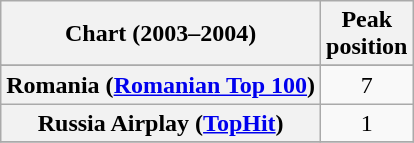<table class="wikitable sortable plainrowheaders" style="text-align:center">
<tr>
<th scope="col">Chart (2003–2004)</th>
<th scope="col">Peak<br> position</th>
</tr>
<tr>
</tr>
<tr>
<th scope="row">Romania (<a href='#'>Romanian Top 100</a>)</th>
<td align="center">7</td>
</tr>
<tr>
<th scope="row">Russia Airplay (<a href='#'>TopHit</a>)</th>
<td>1</td>
</tr>
<tr>
</tr>
</table>
